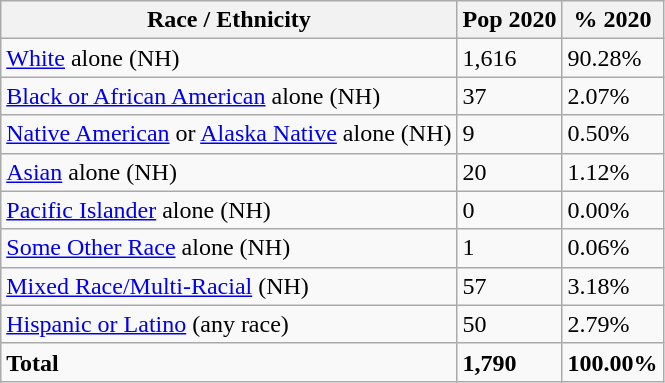<table class="wikitable">
<tr>
<th>Race / Ethnicity</th>
<th>Pop 2020</th>
<th>% 2020</th>
</tr>
<tr>
<td><a href='#'>White</a> alone (NH)</td>
<td>1,616</td>
<td>90.28%</td>
</tr>
<tr>
<td><a href='#'>Black or African American</a> alone (NH)</td>
<td>37</td>
<td>2.07%</td>
</tr>
<tr>
<td><a href='#'>Native American</a> or <a href='#'>Alaska Native</a> alone (NH)</td>
<td>9</td>
<td>0.50%</td>
</tr>
<tr>
<td><a href='#'>Asian</a> alone (NH)</td>
<td>20</td>
<td>1.12%</td>
</tr>
<tr>
<td><a href='#'>Pacific Islander</a> alone (NH)</td>
<td>0</td>
<td>0.00%</td>
</tr>
<tr>
<td><a href='#'>Some Other Race</a> alone (NH)</td>
<td>1</td>
<td>0.06%</td>
</tr>
<tr>
<td><a href='#'>Mixed Race/Multi-Racial</a> (NH)</td>
<td>57</td>
<td>3.18%</td>
</tr>
<tr>
<td><a href='#'>Hispanic or Latino</a> (any race)</td>
<td>50</td>
<td>2.79%</td>
</tr>
<tr>
<td><strong>Total</strong></td>
<td><strong>1,790</strong></td>
<td><strong>100.00%</strong></td>
</tr>
</table>
